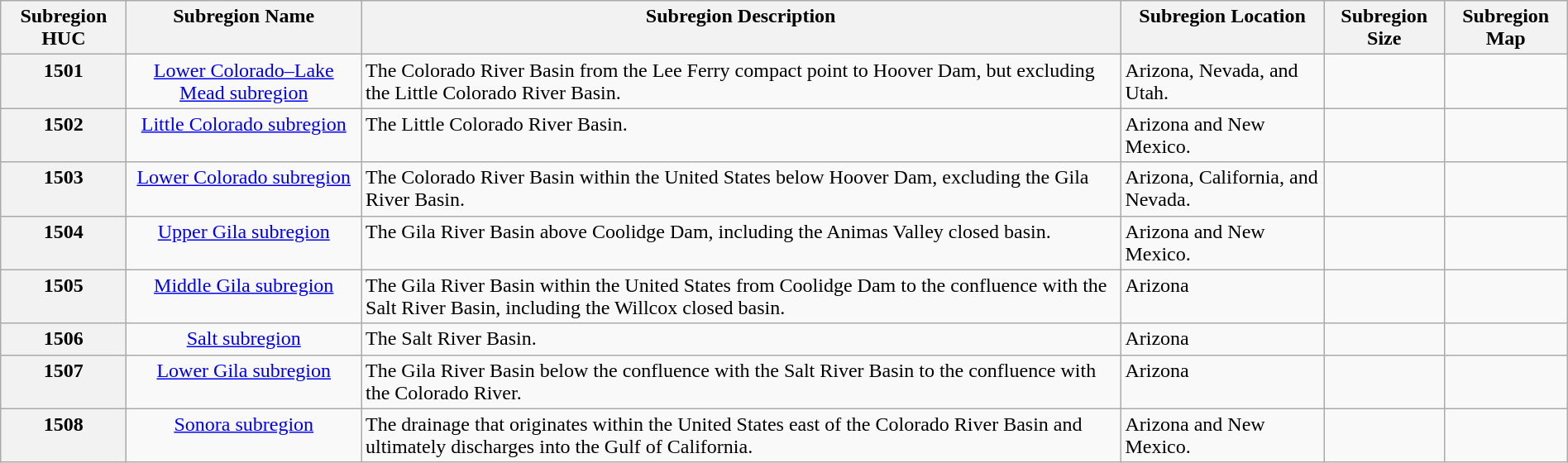<table class="wikitable" border="1" style="margin: 1em auto 1em auto;">
<tr valign="top">
<th scope="col">Subregion HUC</th>
<th scope="col">Subregion Name</th>
<th scope="col">Subregion Description</th>
<th scope="col">Subregion Location</th>
<th scope="col">Subregion Size</th>
<th scope="col">Subregion Map</th>
</tr>
<tr valign="top">
<th scope="row">1501</th>
<td align="center"><a href='#'>Lower Colorado–Lake Mead subregion</a></td>
<td align="left">The Colorado River Basin from the Lee Ferry compact point to Hoover Dam, but excluding the Little Colorado River Basin.</td>
<td>Arizona, Nevada, and Utah.</td>
<td align="center"></td>
<td align="right"></td>
</tr>
<tr valign="top">
<th scope="row">1502</th>
<td align="center"><a href='#'>Little Colorado subregion</a></td>
<td align="left">The Little Colorado River Basin.</td>
<td>Arizona and New Mexico.</td>
<td align="center"></td>
<td align="right"></td>
</tr>
<tr valign="top">
<th scope="row">1503</th>
<td align="center"><a href='#'>Lower Colorado subregion</a></td>
<td align="left">The Colorado River Basin within the United States below Hoover Dam, excluding the Gila River Basin.</td>
<td>Arizona, California, and Nevada.</td>
<td align="center"></td>
<td align="right"></td>
</tr>
<tr valign="top">
<th scope="row">1504</th>
<td align="center"><a href='#'>Upper Gila subregion</a></td>
<td align="left">The Gila River Basin above Coolidge Dam, including the Animas Valley closed basin.</td>
<td>Arizona and New Mexico.</td>
<td align="center"></td>
<td align="right"></td>
</tr>
<tr valign="top">
<th scope="row">1505</th>
<td align="center"><a href='#'>Middle Gila subregion</a></td>
<td align="left">The Gila River Basin within the United States from Coolidge Dam to the confluence with the Salt River Basin, including the Willcox closed basin.</td>
<td>Arizona</td>
<td align="center"></td>
<td align="right"></td>
</tr>
<tr valign="top">
<th scope="row">1506</th>
<td align="center"><a href='#'>Salt subregion</a></td>
<td align="left">The Salt River Basin.</td>
<td>Arizona</td>
<td align="center"></td>
<td align="right"></td>
</tr>
<tr valign="top">
<th scope="row">1507</th>
<td align="center"><a href='#'>Lower Gila subregion</a></td>
<td align="left">The Gila River Basin below the confluence with the Salt River Basin to the confluence with the Colorado River.</td>
<td>Arizona</td>
<td align="center"></td>
<td align="right"></td>
</tr>
<tr valign="top">
<th scope="row">1508</th>
<td align="center"><a href='#'>Sonora subregion</a></td>
<td align="left">The drainage that originates within the United States east of the Colorado River Basin and ultimately discharges into the Gulf of California.</td>
<td>Arizona and New Mexico.</td>
<td align="center"></td>
<td align="right"></td>
</tr>
</table>
